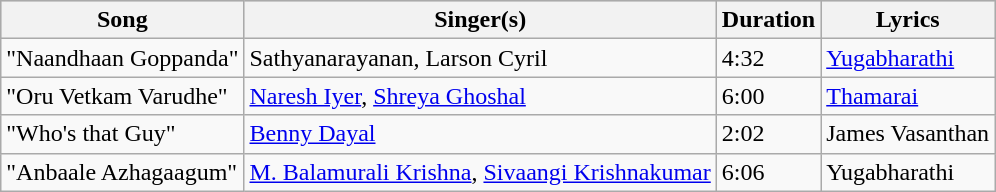<table class="wikitable">
<tr style="background:#ccc; text-align:center;">
<th>Song</th>
<th>Singer(s)</th>
<th>Duration</th>
<th>Lyrics</th>
</tr>
<tr>
<td>"Naandhaan Goppanda"</td>
<td>Sathyanarayanan, Larson Cyril</td>
<td>4:32</td>
<td><a href='#'>Yugabharathi</a></td>
</tr>
<tr>
<td>"Oru Vetkam Varudhe"</td>
<td><a href='#'>Naresh Iyer</a>, <a href='#'>Shreya Ghoshal</a></td>
<td>6:00</td>
<td><a href='#'>Thamarai</a></td>
</tr>
<tr>
<td>"Who's that Guy"</td>
<td><a href='#'>Benny Dayal</a></td>
<td>2:02</td>
<td>James Vasanthan</td>
</tr>
<tr>
<td>"Anbaale Azhagaagum"</td>
<td><a href='#'>M. Balamurali Krishna</a>, <a href='#'>Sivaangi Krishnakumar</a></td>
<td>6:06</td>
<td>Yugabharathi</td>
</tr>
</table>
